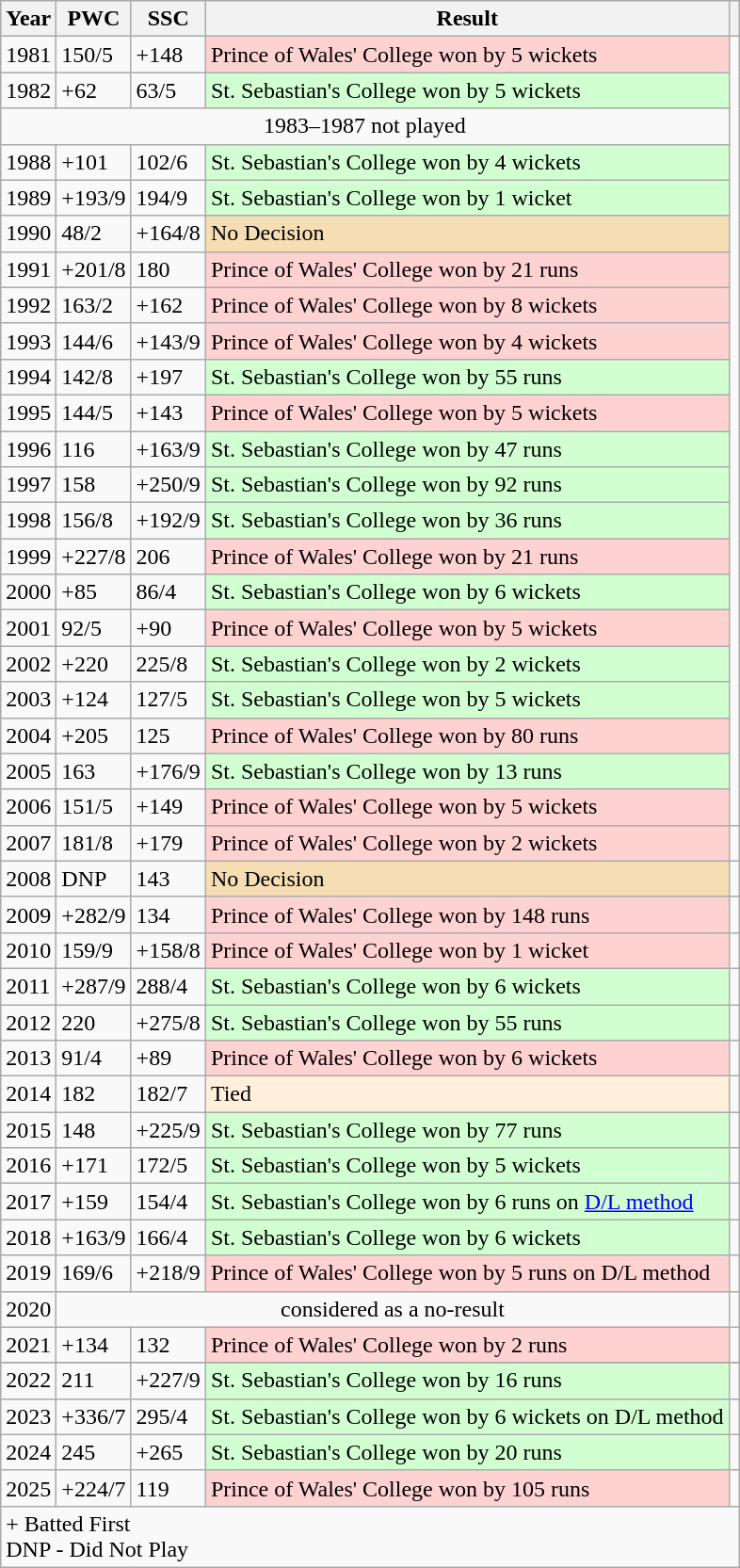<table class="wikitable collapsible">
<tr>
<th>Year</th>
<th>PWC</th>
<th>SSC</th>
<th>Result</th>
<th></th>
</tr>
<tr>
<td>1981</td>
<td>150/5</td>
<td>+148</td>
<td style="background:#FFD2D2;">Prince of Wales' College won by 5 wickets</td>
<td rowspan="22"></td>
</tr>
<tr>
<td>1982</td>
<td>+62</td>
<td>63/5</td>
<td style="background:#D2FFD2;">St. Sebastian's College won by 5 wickets</td>
</tr>
<tr>
<td colspan="4" style="text-align: center;">1983–1987 not played</td>
</tr>
<tr>
<td>1988</td>
<td>+101</td>
<td>102/6</td>
<td style="background:#D2FFD2;">St. Sebastian's College won by 4 wickets</td>
</tr>
<tr>
<td>1989</td>
<td>+193/9</td>
<td>194/9</td>
<td style="background:#D2FFD2;">St. Sebastian's College won by 1 wicket</td>
</tr>
<tr>
<td>1990</td>
<td>48/2</td>
<td>+164/8</td>
<td style="background:wheat;">No Decision</td>
</tr>
<tr>
<td>1991</td>
<td>+201/8</td>
<td>180</td>
<td style="background:#FFD2D2;">Prince of Wales' College won by 21 runs</td>
</tr>
<tr>
<td>1992</td>
<td>163/2</td>
<td>+162</td>
<td style="background:#FFD2D2;">Prince of Wales' College won by 8 wickets</td>
</tr>
<tr>
<td>1993</td>
<td>144/6</td>
<td>+143/9</td>
<td style="background:#FFD2D2;">Prince of Wales' College won by 4 wickets</td>
</tr>
<tr>
<td>1994</td>
<td>142/8</td>
<td>+197</td>
<td style="background:#D2FFD2;">St. Sebastian's College won by 55 runs</td>
</tr>
<tr>
<td>1995</td>
<td>144/5</td>
<td>+143</td>
<td style="background:#FFD2D2;">Prince of Wales' College won by 5 wickets</td>
</tr>
<tr>
<td>1996</td>
<td>116</td>
<td>+163/9</td>
<td style="background:#D2FFD2;">St. Sebastian's College won by 47 runs</td>
</tr>
<tr>
<td>1997</td>
<td>158</td>
<td>+250/9</td>
<td style="background:#D2FFD2;">St. Sebastian's College won by 92 runs</td>
</tr>
<tr>
<td>1998</td>
<td>156/8</td>
<td>+192/9</td>
<td style="background:#D2FFD2;">St. Sebastian's College won by 36 runs</td>
</tr>
<tr>
<td>1999</td>
<td>+227/8</td>
<td>206</td>
<td style="background:#FFD2D2;">Prince of Wales' College won by 21 runs</td>
</tr>
<tr>
<td>2000</td>
<td>+85</td>
<td>86/4</td>
<td style="background:#D2FFD2;">St. Sebastian's College won by 6 wickets</td>
</tr>
<tr>
<td>2001</td>
<td>92/5</td>
<td>+90</td>
<td style="background:#FFD2D2;">Prince of Wales' College won by 5 wickets</td>
</tr>
<tr>
<td>2002</td>
<td>+220</td>
<td>225/8</td>
<td style="background:#D2FFD2;">St. Sebastian's College won by 2 wickets</td>
</tr>
<tr>
<td>2003</td>
<td>+124</td>
<td>127/5</td>
<td style="background:#D2FFD2;">St. Sebastian's College won by 5 wickets</td>
</tr>
<tr>
<td>2004</td>
<td>+205</td>
<td>125</td>
<td style="background:#FFD2D2;">Prince of Wales' College won by 80 runs</td>
</tr>
<tr>
<td>2005</td>
<td>163</td>
<td>+176/9</td>
<td style="background:#D2FFD2;">St. Sebastian's College won by 13 runs</td>
</tr>
<tr>
<td>2006</td>
<td>151/5</td>
<td>+149</td>
<td style="background:#FFD2D2;">Prince of Wales' College won by 5 wickets</td>
</tr>
<tr>
<td>2007</td>
<td>181/8</td>
<td>+179</td>
<td style="background:#FFD2D2;">Prince of Wales' College won by 2 wickets</td>
<td></td>
</tr>
<tr>
<td>2008</td>
<td>DNP</td>
<td>143</td>
<td style="background:wheat;">No Decision</td>
<td></td>
</tr>
<tr>
<td>2009</td>
<td>+282/9</td>
<td>134</td>
<td style="background:#FFD2D2;">Prince of Wales' College won by 148 runs</td>
<td></td>
</tr>
<tr>
<td>2010</td>
<td>159/9</td>
<td>+158/8</td>
<td style="background:#FFD2D2;">Prince of Wales' College won by 1 wicket</td>
<td></td>
</tr>
<tr>
<td>2011</td>
<td>+287/9</td>
<td>288/4</td>
<td style="background:#D2FFD2;">St. Sebastian's College won by 6 wickets</td>
<td></td>
</tr>
<tr>
<td>2012</td>
<td>220</td>
<td>+275/8</td>
<td style="background:#D2FFD2;">St. Sebastian's College won by 55 runs</td>
<td></td>
</tr>
<tr>
<td>2013</td>
<td>91/4</td>
<td>+89</td>
<td style="background:#FFD2D2;">Prince of Wales' College won by 6 wickets</td>
<td></td>
</tr>
<tr>
<td>2014</td>
<td>182</td>
<td>182/7</td>
<td style="background: #FFEFDB;">Tied</td>
<td></td>
</tr>
<tr>
<td>2015</td>
<td>148</td>
<td>+225/9</td>
<td style="background:#D2FFD2;">St. Sebastian's College won by 77 runs</td>
<td></td>
</tr>
<tr>
<td>2016</td>
<td>+171</td>
<td>172/5</td>
<td style="background:#D2FFD2;">St. Sebastian's College won by 5 wickets</td>
<td></td>
</tr>
<tr>
<td>2017</td>
<td>+159</td>
<td>154/4</td>
<td style="background:#D2FFD2;">St. Sebastian's College won by 6 runs on <a href='#'>D/L method</a></td>
<td></td>
</tr>
<tr>
<td>2018</td>
<td>+163/9</td>
<td>166/4</td>
<td style="background:#D2FFD2;">St. Sebastian's College won by 6 wickets</td>
<td></td>
</tr>
<tr>
<td>2019</td>
<td>169/6</td>
<td>+218/9</td>
<td style="background:#FFD2D2;">Prince of Wales' College won by 5 runs on D/L method</td>
<td></td>
</tr>
<tr>
<td>2020</td>
<td colspan="3" style="text-align: center;">considered as a no-result</td>
<td></td>
</tr>
<tr>
<td>2021</td>
<td>+134</td>
<td>132</td>
<td style="background:#FFD2D2;">Prince of Wales' College won by 2 runs</td>
<td></td>
</tr>
<tr>
</tr>
<tr>
<td>2022</td>
<td>211</td>
<td>+227/9</td>
<td style="background:#D2FFD2;">St. Sebastian's College won by 16 runs</td>
<td></td>
</tr>
<tr>
<td>2023</td>
<td>+336/7</td>
<td>295/4</td>
<td style="background:#D2FFD2;">St. Sebastian's College won by 6 wickets on D/L method</td>
<td></td>
</tr>
<tr>
<td>2024</td>
<td>245</td>
<td>+265</td>
<td style="background:#D2FFD2;">St. Sebastian's College won by 20 runs</td>
<td></td>
</tr>
<tr>
<td>2025</td>
<td>+224/7</td>
<td>119</td>
<td style="background:#FFD2D2;">Prince of Wales' College won by 105 runs</td>
<td></td>
</tr>
<tr>
<td colspan="5" style="text-align: left;">+ Batted First<br>DNP - Did Not Play</td>
</tr>
</table>
